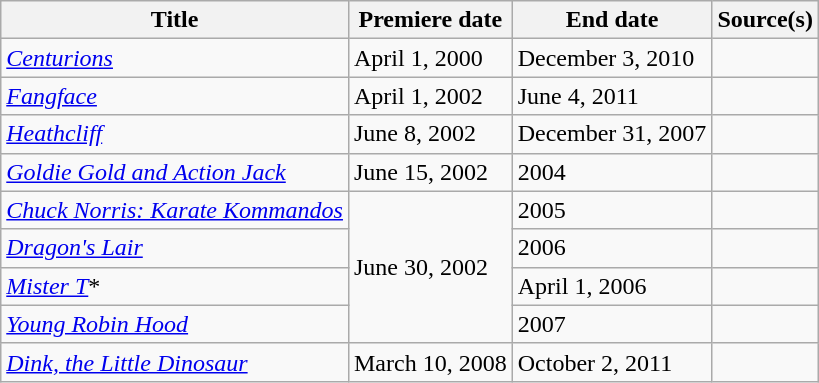<table class="wikitable sortable">
<tr>
<th>Title</th>
<th>Premiere date</th>
<th>End date</th>
<th>Source(s)</th>
</tr>
<tr>
<td><em><a href='#'>Centurions</a></em></td>
<td>April 1, 2000</td>
<td>December 3, 2010</td>
<td></td>
</tr>
<tr>
<td><em><a href='#'>Fangface</a></em></td>
<td>April 1, 2002</td>
<td>June 4, 2011</td>
<td></td>
</tr>
<tr>
<td><em><a href='#'>Heathcliff</a></em></td>
<td>June 8, 2002</td>
<td>December 31, 2007</td>
<td></td>
</tr>
<tr>
<td><em><a href='#'>Goldie Gold and Action Jack</a></em></td>
<td>June 15, 2002</td>
<td>2004</td>
<td></td>
</tr>
<tr>
<td><em><a href='#'>Chuck Norris: Karate Kommandos</a></em></td>
<td rowspan=4>June 30, 2002</td>
<td>2005</td>
<td></td>
</tr>
<tr>
<td><em><a href='#'>Dragon's Lair</a></em></td>
<td>2006</td>
<td></td>
</tr>
<tr>
<td><em><a href='#'>Mister T</a></em>*</td>
<td>April 1, 2006</td>
<td></td>
</tr>
<tr>
<td><em><a href='#'>Young Robin Hood</a></em></td>
<td>2007</td>
<td></td>
</tr>
<tr>
<td><em><a href='#'>Dink, the Little Dinosaur</a></em></td>
<td>March 10, 2008</td>
<td>October 2, 2011</td>
<td></td>
</tr>
</table>
